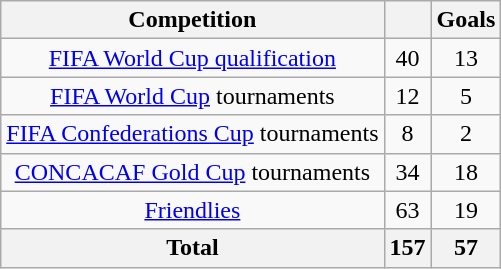<table class="wikitable sortable" style="text-align:center">
<tr>
<th>Competition</th>
<th></th>
<th>Goals</th>
</tr>
<tr>
<td><a href='#'>FIFA World Cup qualification</a></td>
<td>40</td>
<td>13</td>
</tr>
<tr>
<td><a href='#'>FIFA World Cup</a> tournaments</td>
<td>12</td>
<td>5</td>
</tr>
<tr>
<td><a href='#'>FIFA Confederations Cup</a> tournaments</td>
<td>8</td>
<td>2</td>
</tr>
<tr>
<td><a href='#'>CONCACAF Gold Cup</a> tournaments</td>
<td>34</td>
<td>18</td>
</tr>
<tr>
<td><a href='#'>Friendlies</a></td>
<td>63</td>
<td>19</td>
</tr>
<tr>
<th>Total</th>
<th>157</th>
<th>57</th>
</tr>
</table>
